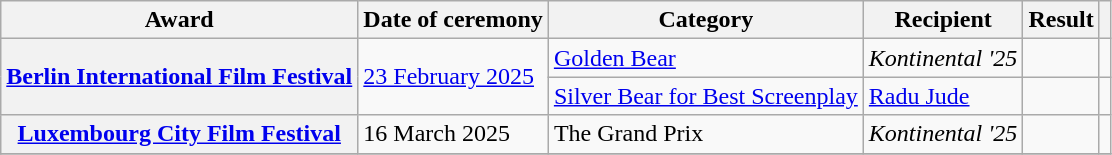<table class="wikitable sortable plainrowheaders">
<tr>
<th>Award</th>
<th>Date of ceremony</th>
<th>Category</th>
<th>Recipient</th>
<th>Result</th>
<th></th>
</tr>
<tr>
<th scope="row" rowspan="2"><a href='#'>Berlin International Film Festival</a></th>
<td rowspan="2"><a href='#'>23 February 2025</a></td>
<td><a href='#'>Golden Bear</a></td>
<td><em>Kontinental '25</em></td>
<td></td>
<td align="center"></td>
</tr>
<tr>
<td><a href='#'>Silver Bear for Best Screenplay</a></td>
<td><a href='#'>Radu Jude</a></td>
<td></td>
<td align="center" rowspan="1"></td>
</tr>
<tr>
<th scope="row"><a href='#'>Luxembourg City Film Festival</a></th>
<td>16 March 2025</td>
<td>The Grand Prix</td>
<td><em>Kontinental '25</em></td>
<td></td>
<td align="center"></td>
</tr>
<tr>
</tr>
</table>
